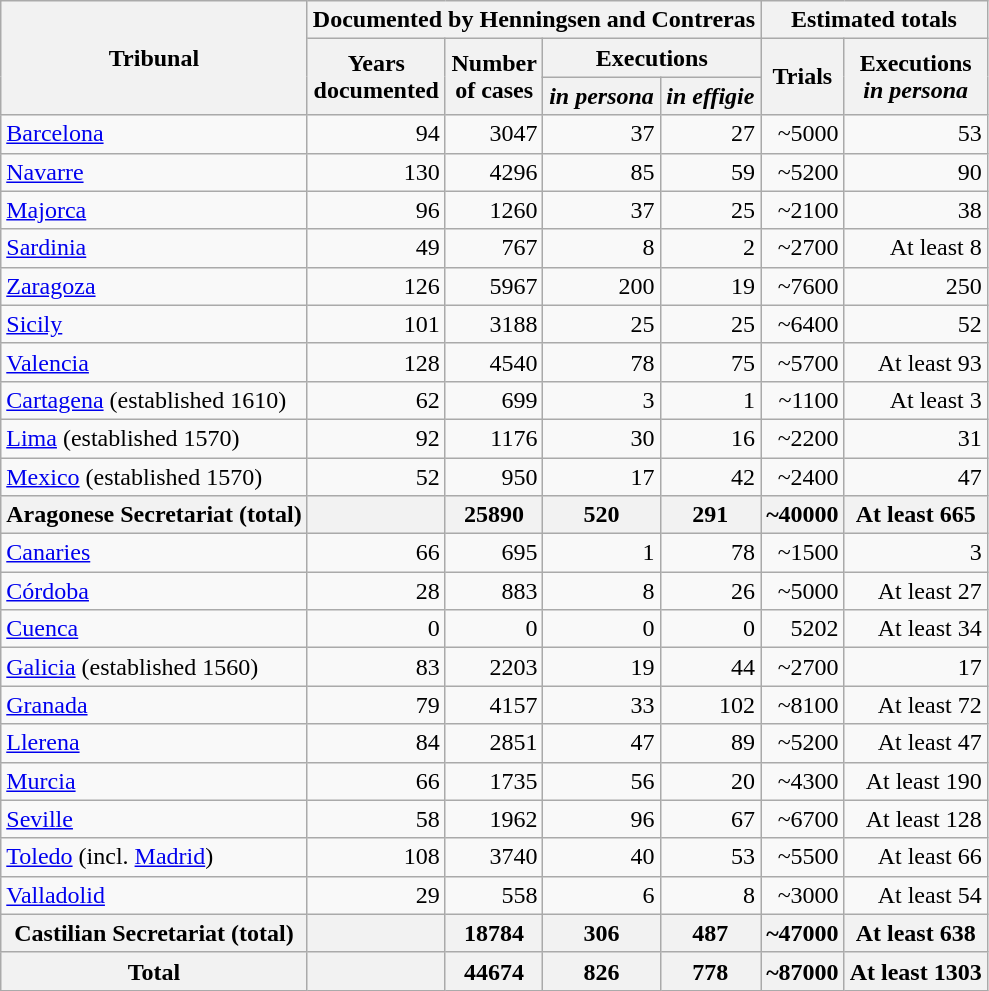<table class="wikitable" style="text-align:right;">
<tr>
<th rowspan=3>Tribunal</th>
<th colspan=4>Documented by Henningsen and Contreras</th>
<th colspan=2>Estimated totals</th>
</tr>
<tr>
<th rowspan=2 data-sort-type=number>Years<br>documented</th>
<th rowspan=2 data-sort-type=number>Number<br>of cases</th>
<th colspan=2>Executions</th>
<th rowspan=2 data-sort-type=number>Trials</th>
<th rowspan=2 data-sort-type=number>Executions<br><em>in persona</em></th>
</tr>
<tr>
<th data-sort-type=number><em>in persona</em></th>
<th data-sort-type=number><em>in effigie</em></th>
</tr>
<tr valign="top">
<td style="text-align:left;"><a href='#'>Barcelona</a></td>
<td>94</td>
<td>3047</td>
<td>37</td>
<td>27</td>
<td>~5000</td>
<td>53</td>
</tr>
<tr valign="top">
<td style="text-align:left;"><a href='#'>Navarre</a></td>
<td>130</td>
<td>4296</td>
<td>85</td>
<td>59</td>
<td>~5200</td>
<td>90</td>
</tr>
<tr valign="top">
<td style="text-align:left;"><a href='#'>Majorca</a></td>
<td>96</td>
<td>1260</td>
<td>37</td>
<td>25</td>
<td>~2100</td>
<td>38</td>
</tr>
<tr valign="top">
<td style="text-align:left;"><a href='#'>Sardinia</a></td>
<td>49</td>
<td>767</td>
<td>8</td>
<td>2</td>
<td>~2700</td>
<td>At least 8</td>
</tr>
<tr valign="top">
<td style="text-align:left;"><a href='#'>Zaragoza</a></td>
<td>126</td>
<td>5967</td>
<td>200</td>
<td>19</td>
<td>~7600</td>
<td>250</td>
</tr>
<tr valign="top">
<td style="text-align:left;"><a href='#'>Sicily</a></td>
<td>101</td>
<td>3188</td>
<td>25</td>
<td>25</td>
<td>~6400</td>
<td>52</td>
</tr>
<tr valign="top">
<td style="text-align:left;"><a href='#'>Valencia</a></td>
<td>128</td>
<td>4540</td>
<td>78</td>
<td>75</td>
<td>~5700</td>
<td>At least 93</td>
</tr>
<tr valign="top">
<td style="text-align:left;"><a href='#'>Cartagena</a> (established 1610)</td>
<td>62</td>
<td>699</td>
<td>3</td>
<td>1</td>
<td>~1100</td>
<td>At least 3</td>
</tr>
<tr valign="top">
<td style="text-align:left;"><a href='#'>Lima</a> (established 1570)</td>
<td>92</td>
<td>1176</td>
<td>30</td>
<td>16</td>
<td>~2200</td>
<td>31</td>
</tr>
<tr valign="top">
<td style="text-align:left;"><a href='#'>Mexico</a> (established 1570)</td>
<td>52</td>
<td>950</td>
<td>17</td>
<td>42</td>
<td>~2400</td>
<td>47</td>
</tr>
<tr valign="top">
<th>Aragonese Secretariat (total)</th>
<th></th>
<th>25890</th>
<th>520</th>
<th>291</th>
<th>~40000</th>
<th>At least 665</th>
</tr>
<tr valign="top">
<td style="text-align:left;"><a href='#'>Canaries</a></td>
<td>66</td>
<td>695</td>
<td>1</td>
<td>78</td>
<td>~1500</td>
<td>3</td>
</tr>
<tr valign="top">
<td style="text-align:left;"><a href='#'>Córdoba</a></td>
<td>28</td>
<td>883</td>
<td>8</td>
<td>26</td>
<td>~5000</td>
<td>At least 27</td>
</tr>
<tr valign="top">
<td style="text-align:left;"><a href='#'>Cuenca</a></td>
<td>0</td>
<td>0</td>
<td>0</td>
<td>0</td>
<td>5202</td>
<td>At least 34</td>
</tr>
<tr valign="top">
<td style="text-align:left;"><a href='#'>Galicia</a> (established 1560)</td>
<td>83</td>
<td>2203</td>
<td>19</td>
<td>44</td>
<td>~2700</td>
<td>17</td>
</tr>
<tr valign="top">
<td style="text-align:left;"><a href='#'>Granada</a></td>
<td>79</td>
<td>4157</td>
<td>33</td>
<td>102</td>
<td>~8100</td>
<td>At least 72</td>
</tr>
<tr valign="top">
<td style="text-align:left;"><a href='#'>Llerena</a></td>
<td>84</td>
<td>2851</td>
<td>47</td>
<td>89</td>
<td>~5200</td>
<td>At least 47</td>
</tr>
<tr valign="top">
<td style="text-align:left;"><a href='#'>Murcia</a></td>
<td>66</td>
<td>1735</td>
<td>56</td>
<td>20</td>
<td>~4300</td>
<td>At least 190</td>
</tr>
<tr valign="top">
<td style="text-align:left;"><a href='#'>Seville</a></td>
<td>58</td>
<td>1962</td>
<td>96</td>
<td>67</td>
<td>~6700</td>
<td>At least 128</td>
</tr>
<tr valign="top">
<td style="text-align:left;"><a href='#'>Toledo</a> (incl. <a href='#'>Madrid</a>)</td>
<td>108</td>
<td>3740</td>
<td>40</td>
<td>53</td>
<td>~5500</td>
<td>At least 66</td>
</tr>
<tr valign="top">
<td style="text-align:left;"><a href='#'>Valladolid</a></td>
<td>29</td>
<td>558</td>
<td>6</td>
<td>8</td>
<td>~3000</td>
<td>At least 54</td>
</tr>
<tr valign="top">
<th>Castilian Secretariat (total)</th>
<th></th>
<th>18784</th>
<th>306</th>
<th>487</th>
<th>~47000</th>
<th>At least 638</th>
</tr>
<tr valign="top" class="sortbottom">
<th>Total</th>
<th></th>
<th>44674</th>
<th>826</th>
<th>778</th>
<th>~87000</th>
<th>At least 1303</th>
</tr>
</table>
